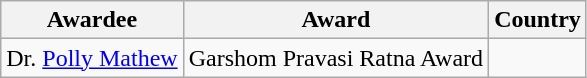<table class="wikitable">
<tr>
<th>Awardee</th>
<th>Award</th>
<th>Country</th>
</tr>
<tr>
<td>Dr. <a href='#'>Polly Mathew</a></td>
<td>Garshom Pravasi Ratna Award</td>
<td></td>
</tr>
</table>
